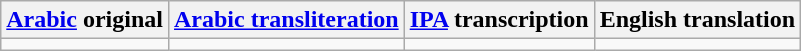<table class="wikitable">
<tr>
<th><a href='#'>Arabic</a> original</th>
<th><a href='#'>Arabic transliteration</a></th>
<th><a href='#'>IPA</a> transcription</th>
<th>English translation</th>
</tr>
<tr style="vertical-align:top; white-space:nowrap;">
<td></td>
<td></td>
<td></td>
<td></td>
</tr>
</table>
